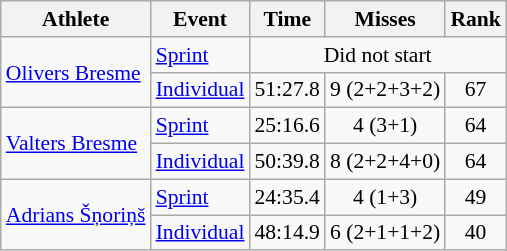<table class="wikitable" style="font-size:90%">
<tr>
<th>Athlete</th>
<th>Event</th>
<th>Time</th>
<th>Misses</th>
<th>Rank</th>
</tr>
<tr align=center>
<td align=left rowspan=2><a href='#'>Olivers Bresme</a></td>
<td align=left><a href='#'>Sprint</a></td>
<td colspan=3>Did not start</td>
</tr>
<tr align=center>
<td align=left><a href='#'>Individual</a></td>
<td>51:27.8</td>
<td>9 (2+2+3+2)</td>
<td>67</td>
</tr>
<tr align=center>
<td align=left rowspan=2><a href='#'>Valters Bresme</a></td>
<td align=left><a href='#'>Sprint</a></td>
<td>25:16.6</td>
<td>4 (3+1)</td>
<td>64</td>
</tr>
<tr align=center>
<td align=left><a href='#'>Individual</a></td>
<td>50:39.8</td>
<td>8 (2+2+4+0)</td>
<td>64</td>
</tr>
<tr align=center>
<td align=left rowspan=2><a href='#'>Adrians Šņoriņš</a></td>
<td align=left><a href='#'>Sprint</a></td>
<td>24:35.4</td>
<td>4 (1+3)</td>
<td>49</td>
</tr>
<tr align=center>
<td align=left><a href='#'>Individual</a></td>
<td>48:14.9</td>
<td>6 (2+1+1+2)</td>
<td>40</td>
</tr>
</table>
